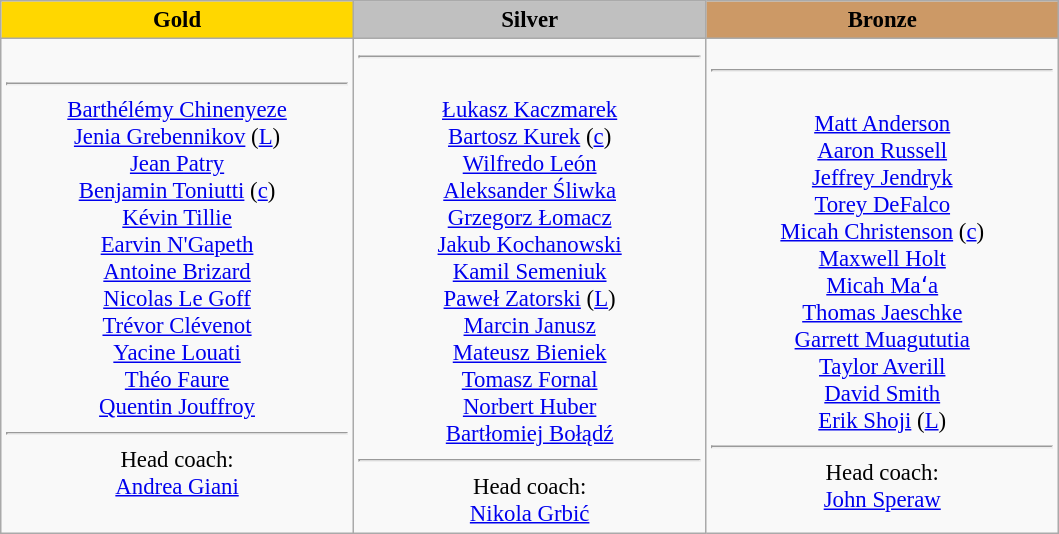<table class="wikitable" style="text-align:center; font-size:95%">
<tr>
<td style="width:15em; background:gold"><strong>Gold</strong></td>
<td style="width:15em; background:silver"><strong>Silver</strong></td>
<td style="width:15em; background:#cc9966"><strong>Bronze</strong></td>
</tr>
<tr>
<td><hr><a href='#'>Barthélémy Chinenyeze</a><br><a href='#'>Jenia Grebennikov</a> (<a href='#'>L</a>)<br><a href='#'>Jean Patry</a><br><a href='#'>Benjamin Toniutti</a> (<a href='#'>c</a>)<br><a href='#'>Kévin Tillie</a><br><a href='#'>Earvin N'Gapeth</a><br><a href='#'>Antoine Brizard</a><br><a href='#'>Nicolas Le Goff</a><br><a href='#'>Trévor Clévenot</a><br><a href='#'>Yacine Louati</a><br><a href='#'>Théo Faure</a><br><a href='#'>Quentin Jouffroy</a><hr>Head coach:<br><a href='#'>Andrea Giani</a></td>
<td><hr><br><a href='#'>Łukasz Kaczmarek</a><br><a href='#'>Bartosz Kurek</a> (<a href='#'>c</a>)<br><a href='#'>Wilfredo León</a><br><a href='#'>Aleksander Śliwka</a><br><a href='#'>Grzegorz Łomacz</a><br><a href='#'>Jakub Kochanowski</a><br><a href='#'>Kamil Semeniuk</a><br><a href='#'>Paweł Zatorski</a> (<a href='#'>L</a>)<br><a href='#'>Marcin Janusz</a><br><a href='#'>Mateusz Bieniek</a><br><a href='#'>Tomasz Fornal</a><br><a href='#'>Norbert Huber</a><br><a href='#'>Bartłomiej Bołądź</a><hr>Head coach:<br><a href='#'>Nikola Grbić</a></td>
<td><hr><br><a href='#'>Matt Anderson</a><br><a href='#'>Aaron Russell</a><br><a href='#'>Jeffrey Jendryk</a><br><a href='#'>Torey DeFalco</a><br><a href='#'>Micah Christenson</a> (<a href='#'>c</a>)<br><a href='#'>Maxwell Holt</a><br><a href='#'>Micah Maʻa</a><br><a href='#'>Thomas Jaeschke</a><br><a href='#'>Garrett Muagututia</a><br><a href='#'>Taylor Averill</a><br><a href='#'>David Smith</a><br><a href='#'>Erik Shoji</a> (<a href='#'>L</a>)<hr>Head coach:<br><a href='#'>John Speraw</a></td>
</tr>
</table>
